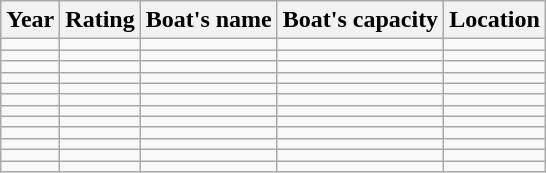<table class = "wikitable sortable">
<tr>
<th>Year</th>
<th>Rating</th>
<th>Boat's name</th>
<th>Boat's capacity</th>
<th>Location</th>
</tr>
<tr>
<td></td>
<td></td>
<td></td>
<td></td>
<td></td>
</tr>
<tr>
<td></td>
<td></td>
<td></td>
<td></td>
<td></td>
</tr>
<tr>
<td></td>
<td></td>
<td></td>
<td></td>
<td></td>
</tr>
<tr>
<td></td>
<td></td>
<td></td>
<td></td>
<td></td>
</tr>
<tr>
<td></td>
<td></td>
<td></td>
<td></td>
<td></td>
</tr>
<tr>
<td></td>
<td></td>
<td></td>
<td></td>
<td></td>
</tr>
<tr>
<td></td>
<td></td>
<td></td>
<td></td>
<td></td>
</tr>
<tr>
<td></td>
<td></td>
<td></td>
<td></td>
<td></td>
</tr>
<tr>
<td></td>
<td></td>
<td></td>
<td></td>
<td></td>
</tr>
<tr>
<td></td>
<td></td>
<td></td>
<td></td>
<td></td>
</tr>
<tr>
<td></td>
<td></td>
<td></td>
<td></td>
<td></td>
</tr>
<tr>
<td></td>
<td></td>
<td></td>
<td></td>
<td></td>
</tr>
</table>
